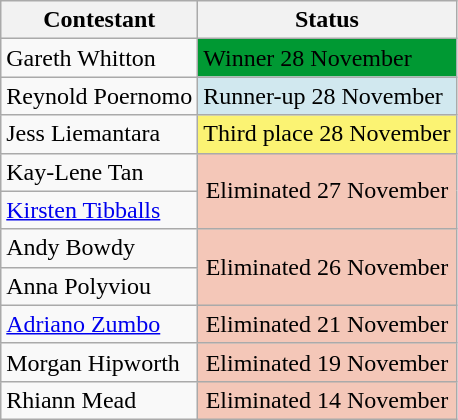<table class="wikitable sortable">
<tr>
<th>Contestant</th>
<th>Status</th>
</tr>
<tr>
<td>Gareth Whitton</td>
<td bgcolor="009933"><span>Winner 28 November</span></td>
</tr>
<tr>
<td>Reynold Poernomo</td>
<td style="background:#d1e8ef">Runner-up 28 November</td>
</tr>
<tr>
<td>Jess Liemantara</td>
<td style="background:#fbf373">Third place 28 November</td>
</tr>
<tr>
<td>Kay-Lene Tan</td>
<td rowspan="2" style="background:#f4c7b8; text-align:center;">Eliminated 27 November</td>
</tr>
<tr>
<td><a href='#'>Kirsten Tibballs</a></td>
</tr>
<tr>
<td>Andy Bowdy</td>
<td rowspan="2" style="background:#f4c7b8; text-align:center;">Eliminated 26 November</td>
</tr>
<tr>
<td>Anna Polyviou</td>
</tr>
<tr>
<td><a href='#'>Adriano Zumbo</a></td>
<td style="background:#f4c7b8; text-align:center;">Eliminated 21 November</td>
</tr>
<tr>
<td>Morgan Hipworth</td>
<td style="background:#f4c7b8; text-align:center;">Eliminated 19 November</td>
</tr>
<tr>
<td>Rhiann Mead</td>
<td style="background:#f4c7b8; text-align:center;">Eliminated 14 November</td>
</tr>
</table>
